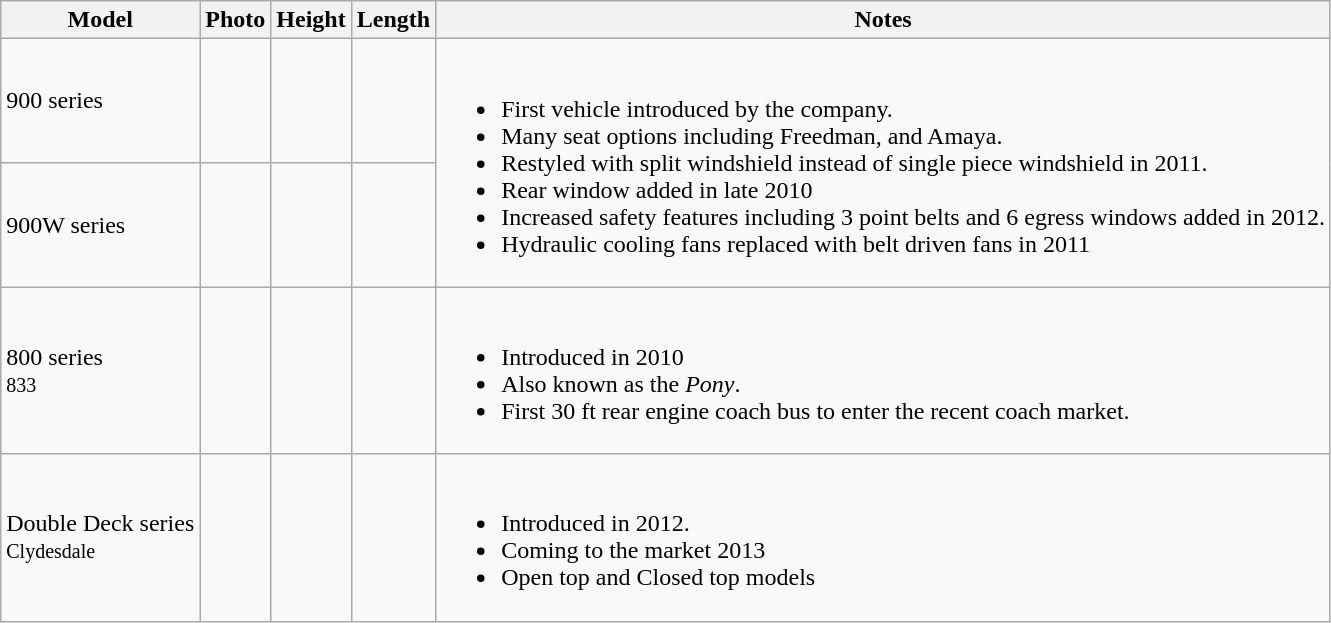<table class="wikitable">
<tr>
<th>Model</th>
<th>Photo</th>
<th>Height</th>
<th>Length</th>
<th>Notes</th>
</tr>
<tr>
<td>900 series</td>
<td></td>
<td></td>
<td></td>
<td rowspan=2><br><ul><li>First vehicle introduced by the company.</li><li>Many seat options including Freedman, and Amaya.</li><li>Restyled with split windshield instead of single piece windshield in 2011.</li><li>Rear window added in late 2010</li><li>Increased safety features including 3 point belts and 6 egress windows added in 2012.</li><li>Hydraulic cooling fans replaced with belt driven fans in 2011</li></ul></td>
</tr>
<tr>
<td>900W series</td>
<td></td>
<td></td>
<td></td>
</tr>
<tr>
<td>800 series<br><small>833</small></td>
<td></td>
<td></td>
<td></td>
<td><br><ul><li>Introduced in 2010</li><li>Also known as the <em>Pony</em>.</li><li>First 30 ft rear engine coach bus to enter the recent coach market.</li></ul></td>
</tr>
<tr>
<td>Double Deck series<br><small>Clydesdale</small></td>
<td></td>
<td></td>
<td></td>
<td><br><ul><li>Introduced in 2012.</li><li>Coming to the market 2013</li><li>Open top and Closed top models</li></ul></td>
</tr>
</table>
